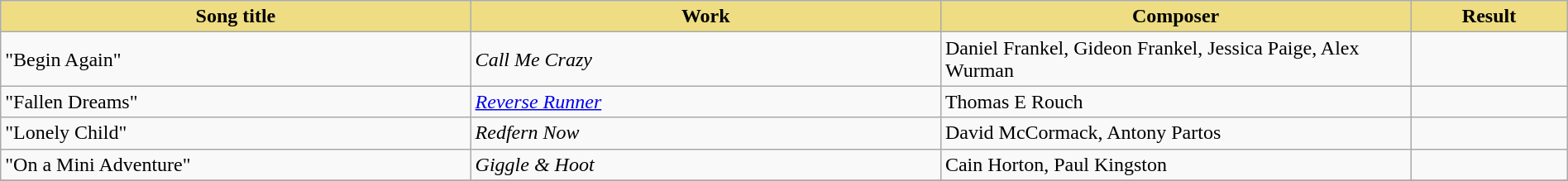<table class="wikitable" width=100%>
<tr>
<th style="width:30%;background:#EEDD82;">Song title</th>
<th style="width:30%;background:#EEDD82;">Work</th>
<th style="width:30%;background:#EEDD82;">Composer</th>
<th style="width:10%;background:#EEDD82;">Result<br></th>
</tr>
<tr>
<td>"Begin Again"</td>
<td><em>Call Me Crazy</em></td>
<td>Daniel Frankel, Gideon Frankel, Jessica Paige, Alex Wurman</td>
<td></td>
</tr>
<tr>
<td>"Fallen Dreams"</td>
<td><em><a href='#'>Reverse Runner</a></em></td>
<td>Thomas E Rouch</td>
<td></td>
</tr>
<tr>
<td>"Lonely Child"</td>
<td><em>Redfern Now</em></td>
<td>David McCormack, Antony Partos</td>
<td></td>
</tr>
<tr>
<td>"On a Mini Adventure"</td>
<td><em>Giggle & Hoot</em></td>
<td>Cain Horton, Paul Kingston</td>
<td></td>
</tr>
<tr>
</tr>
</table>
